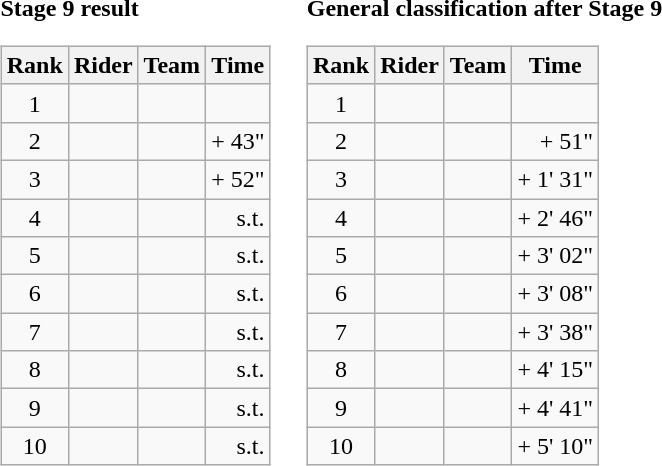<table>
<tr>
<td><strong>Stage 9 result</strong><br><table class="wikitable">
<tr>
<th scope="col">Rank</th>
<th scope="col">Rider</th>
<th scope="col">Team</th>
<th scope="col">Time</th>
</tr>
<tr>
<td style="text-align:center;">1</td>
<td></td>
<td></td>
<td style="text-align:right;"></td>
</tr>
<tr>
<td style="text-align:center;">2</td>
<td></td>
<td></td>
<td style="text-align:right;">+ 43"</td>
</tr>
<tr>
<td style="text-align:center;">3</td>
<td></td>
<td></td>
<td style="text-align:right;">+ 52"</td>
</tr>
<tr>
<td style="text-align:center;">4</td>
<td></td>
<td></td>
<td style="text-align:right;">s.t.</td>
</tr>
<tr>
<td style="text-align:center;">5</td>
<td></td>
<td></td>
<td style="text-align:right;">s.t.</td>
</tr>
<tr>
<td style="text-align:center;">6</td>
<td></td>
<td></td>
<td style="text-align:right;">s.t.</td>
</tr>
<tr>
<td style="text-align:center;">7</td>
<td></td>
<td></td>
<td style="text-align:right;">s.t.</td>
</tr>
<tr>
<td style="text-align:center;">8</td>
<td></td>
<td></td>
<td style="text-align:right;">s.t.</td>
</tr>
<tr>
<td style="text-align:center;">9</td>
<td></td>
<td></td>
<td style="text-align:right;">s.t.</td>
</tr>
<tr>
<td style="text-align:center;">10</td>
<td></td>
<td></td>
<td style="text-align:right;">s.t.</td>
</tr>
</table>
</td>
<td></td>
<td><strong>General classification after Stage 9</strong><br><table class="wikitable">
<tr>
<th scope="col">Rank</th>
<th scope="col">Rider</th>
<th scope="col">Team</th>
<th scope="col">Time</th>
</tr>
<tr>
<td style="text-align:center;">1</td>
<td></td>
<td></td>
<td style="text-align:right;"></td>
</tr>
<tr>
<td style="text-align:center;">2</td>
<td></td>
<td></td>
<td style="text-align:right;">+ 51"</td>
</tr>
<tr>
<td style="text-align:center;">3</td>
<td></td>
<td></td>
<td style="text-align:right;">+ 1' 31"</td>
</tr>
<tr>
<td style="text-align:center;">4</td>
<td></td>
<td></td>
<td style="text-align:right;">+ 2' 46"</td>
</tr>
<tr>
<td style="text-align:center;">5</td>
<td></td>
<td></td>
<td style="text-align:right;">+ 3' 02"</td>
</tr>
<tr>
<td style="text-align:center;">6</td>
<td></td>
<td></td>
<td style="text-align:right;">+ 3' 08"</td>
</tr>
<tr>
<td style="text-align:center;">7</td>
<td></td>
<td></td>
<td style="text-align:right;">+ 3' 38"</td>
</tr>
<tr>
<td style="text-align:center;">8</td>
<td></td>
<td></td>
<td style="text-align:right;">+ 4' 15"</td>
</tr>
<tr>
<td style="text-align:center;">9</td>
<td></td>
<td></td>
<td style="text-align:right;">+ 4' 41"</td>
</tr>
<tr>
<td style="text-align:center;">10</td>
<td></td>
<td></td>
<td style="text-align:right;">+ 5' 10"</td>
</tr>
</table>
</td>
</tr>
</table>
